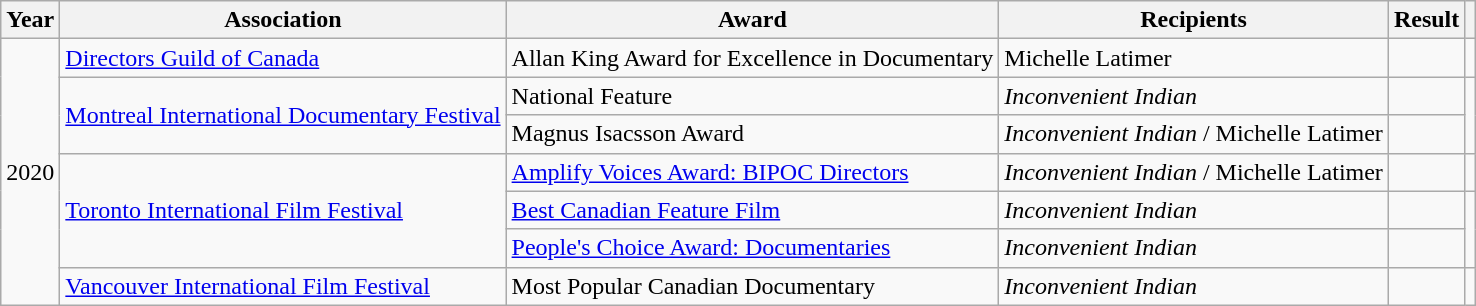<table class="wikitable sortable">
<tr>
<th scope=col>Year</th>
<th scope=col>Association</th>
<th scope=col>Award</th>
<th scope=col>Recipients</th>
<th scope=col>Result</th>
<th class=unsortable scope=col></th>
</tr>
<tr>
<td align="center"; rowspan="7">2020</td>
<td><a href='#'>Directors Guild of Canada</a></td>
<td>Allan King Award for Excellence in Documentary</td>
<td>Michelle Latimer</td>
<td></td>
<td align="center"></td>
</tr>
<tr>
<td rowspan="2"><a href='#'>Montreal International Documentary Festival</a></td>
<td>National Feature</td>
<td><em>Inconvenient Indian</em></td>
<td></td>
<td align="center"; rowspan="2"></td>
</tr>
<tr>
<td>Magnus Isacsson Award</td>
<td><em>Inconvenient Indian</em> / Michelle Latimer</td>
<td></td>
</tr>
<tr>
<td rowspan="3"><a href='#'>Toronto International Film Festival</a></td>
<td><a href='#'>Amplify Voices Award: BIPOC Directors</a></td>
<td><em>Inconvenient Indian</em> / Michelle Latimer</td>
<td></td>
<td align="center"></td>
</tr>
<tr>
<td><a href='#'>Best Canadian Feature Film</a></td>
<td><em>Inconvenient Indian</em></td>
<td></td>
<td align="center"; rowspan="2"></td>
</tr>
<tr>
<td><a href='#'>People's Choice Award: Documentaries</a></td>
<td><em>Inconvenient Indian</em></td>
<td></td>
</tr>
<tr>
<td><a href='#'>Vancouver International Film Festival</a></td>
<td>Most Popular Canadian Documentary</td>
<td><em>Inconvenient Indian</em></td>
<td></td>
<td align="center"></td>
</tr>
</table>
